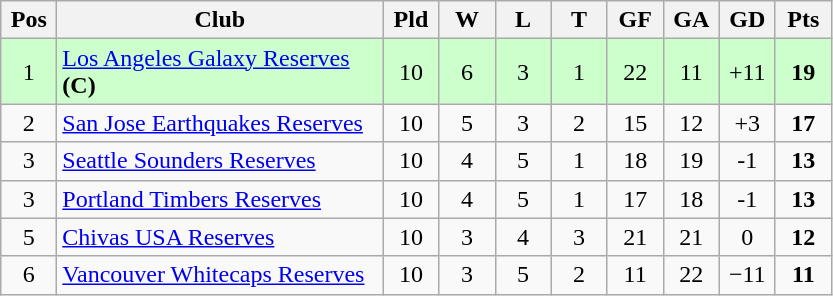<table class="wikitable" style="text-align:center">
<tr>
<th width=30>Pos</th>
<th width=210>Club</th>
<th width=30>Pld</th>
<th width=30>W</th>
<th width=30>L</th>
<th width=30>T</th>
<th width=30>GF</th>
<th width=30>GA</th>
<th width=30>GD</th>
<th width=30>Pts</th>
</tr>
<tr bgcolor=#ccffcc>
<td>1</td>
<td align="left"><a href='#'>Los Angeles Galaxy Reserves</a> <strong>(C)</strong></td>
<td>10</td>
<td>6</td>
<td>3</td>
<td>1</td>
<td>22</td>
<td>11</td>
<td>+11</td>
<td><strong>19</strong></td>
</tr>
<tr>
<td>2</td>
<td align="left"><a href='#'>San Jose Earthquakes Reserves</a></td>
<td>10</td>
<td>5</td>
<td>3</td>
<td>2</td>
<td>15</td>
<td>12</td>
<td>+3</td>
<td><strong>17</strong></td>
</tr>
<tr>
<td>3</td>
<td align="left"><a href='#'>Seattle Sounders Reserves</a></td>
<td>10</td>
<td>4</td>
<td>5</td>
<td>1</td>
<td>18</td>
<td>19</td>
<td>-1</td>
<td><strong>13</strong></td>
</tr>
<tr>
<td>3</td>
<td align="left"><a href='#'>Portland Timbers Reserves</a></td>
<td>10</td>
<td>4</td>
<td>5</td>
<td>1</td>
<td>17</td>
<td>18</td>
<td>-1</td>
<td><strong>13</strong></td>
</tr>
<tr>
<td>5</td>
<td align="left"><a href='#'>Chivas USA Reserves</a></td>
<td>10</td>
<td>3</td>
<td>4</td>
<td>3</td>
<td>21</td>
<td>21</td>
<td>0</td>
<td><strong>12</strong></td>
</tr>
<tr>
<td>6</td>
<td align="left"><a href='#'>Vancouver Whitecaps Reserves</a></td>
<td>10</td>
<td>3</td>
<td>5</td>
<td>2</td>
<td>11</td>
<td>22</td>
<td>−11</td>
<td><strong>11</strong></td>
</tr>
</table>
